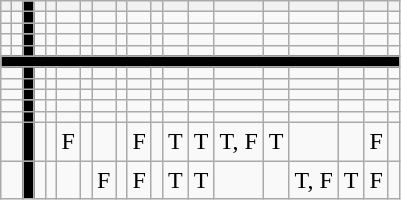<table class="wikitable" style="margin:left margin:1em auto 1em auto; text-align:center;">
<tr>
<th></th>
<th></th>
<th style="background:black"></th>
<th><a href='#'></a></th>
<th><a href='#'></a></th>
<th><a href='#'></a></th>
<th><a href='#'></a></th>
<th><a href='#'></a></th>
<th><a href='#'></a></th>
<th><a href='#'></a></th>
<th><a href='#'></a></th>
<th><a href='#'></a></th>
<th><a href='#'></a></th>
<th><a href='#'></a></th>
<th><a href='#'></a></th>
<th><a href='#'></a></th>
<th><a href='#'></a></th>
<th><a href='#'></a></th>
<th><a href='#'></a></th>
</tr>
<tr>
<td></td>
<td></td>
<td style="background:black"></td>
<td></td>
<td></td>
<td></td>
<td></td>
<td></td>
<td></td>
<td></td>
<td></td>
<td></td>
<td></td>
<td></td>
<td></td>
<td></td>
<td></td>
<td></td>
<td></td>
</tr>
<tr>
<td></td>
<td></td>
<td style="background:black"></td>
<td></td>
<td></td>
<td></td>
<td></td>
<td></td>
<td></td>
<td></td>
<td></td>
<td></td>
<td></td>
<td></td>
<td></td>
<td></td>
<td></td>
<td></td>
<td></td>
</tr>
<tr>
<td></td>
<td></td>
<td style="background:black"></td>
<td></td>
<td></td>
<td></td>
<td></td>
<td></td>
<td></td>
<td></td>
<td></td>
<td></td>
<td></td>
<td></td>
<td></td>
<td></td>
<td></td>
<td></td>
<td></td>
</tr>
<tr>
<td></td>
<td></td>
<td style="background:black"></td>
<td></td>
<td></td>
<td></td>
<td></td>
<td></td>
<td></td>
<td></td>
<td></td>
<td></td>
<td></td>
<td></td>
<td></td>
<td></td>
<td></td>
<td></td>
<td></td>
</tr>
<tr>
<td colspan="19" style="background:black"></td>
</tr>
<tr>
<td colspan="2" style="background: #;"></td>
<td style="background:black"></td>
<td></td>
<td></td>
<td></td>
<td></td>
<td></td>
<td></td>
<td></td>
<td></td>
<td></td>
<td></td>
<td></td>
<td></td>
<td></td>
<td></td>
<td></td>
<td></td>
</tr>
<tr>
<td colspan="2" style="background: #;"></td>
<td style="background:black"></td>
<td></td>
<td></td>
<td></td>
<td></td>
<td></td>
<td></td>
<td></td>
<td></td>
<td></td>
<td></td>
<td></td>
<td></td>
<td></td>
<td></td>
<td></td>
<td></td>
</tr>
<tr>
<td colspan="2" style="background: #;"></td>
<td style="background:black"></td>
<td></td>
<td></td>
<td></td>
<td></td>
<td></td>
<td></td>
<td></td>
<td></td>
<td></td>
<td></td>
<td></td>
<td></td>
<td></td>
<td></td>
<td></td>
<td></td>
</tr>
<tr>
<td colspan="2" style="background: #;"></td>
<td style="background:black"></td>
<td></td>
<td></td>
<td></td>
<td></td>
<td></td>
<td></td>
<td></td>
<td></td>
<td></td>
<td></td>
<td></td>
<td></td>
<td></td>
<td></td>
<td></td>
<td></td>
</tr>
<tr>
<td colspan="2" style="background: #;"></td>
<td style="background:black"></td>
<td></td>
<td></td>
<td></td>
<td></td>
<td></td>
<td></td>
<td></td>
<td></td>
<td></td>
<td></td>
<td></td>
<td></td>
<td></td>
<td></td>
<td></td>
<td></td>
</tr>
<tr>
<td colspan="2" style="background: #;"></td>
<td style="background:black"></td>
<td></td>
<td></td>
<td>F</td>
<td></td>
<td></td>
<td></td>
<td>F</td>
<td></td>
<td>T</td>
<td>T</td>
<td>T, F</td>
<td>T</td>
<td></td>
<td></td>
<td>F</td>
<td></td>
</tr>
<tr>
<td colspan="2" style="background: #;"></td>
<td style="background:black"></td>
<td></td>
<td></td>
<td></td>
<td></td>
<td>F</td>
<td></td>
<td>F</td>
<td></td>
<td>T</td>
<td>T</td>
<td></td>
<td></td>
<td>T, F</td>
<td>T</td>
<td>F</td>
<td></td>
</tr>
</table>
